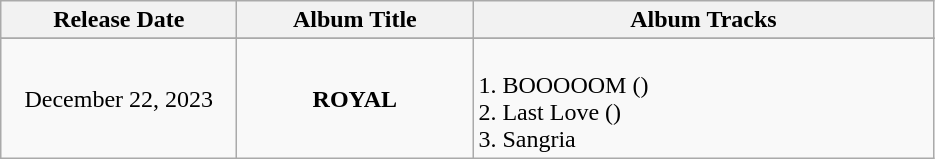<table class="wikitable">
<tr>
<th color:black" align="center" width="150px">Release Date</th>
<th color:black" align="center" width="150px">Album Title</th>
<th color:black" align="center" width="300px">Album Tracks</th>
</tr>
<tr>
</tr>
<tr>
<td align="center">December 22, 2023</td>
<td align="center"><strong>ROYAL</strong></td>
<td align="left"><br>1. BOOOOOM ()<br>
2. Last Love ()<br>
3. Sangria</td>
</tr>
</table>
